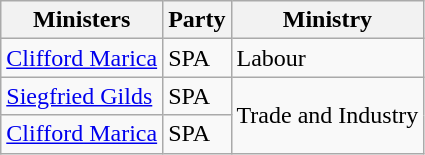<table class="wikitable">
<tr>
<th>Ministers</th>
<th>Party</th>
<th>Ministry</th>
</tr>
<tr>
<td><a href='#'>Clifford Marica</a></td>
<td>SPA</td>
<td>Labour</td>
</tr>
<tr>
<td><a href='#'>Siegfried Gilds</a></td>
<td>SPA</td>
<td rowspan="2">Trade and Industry</td>
</tr>
<tr>
<td><a href='#'>Clifford Marica</a></td>
<td>SPA</td>
</tr>
</table>
